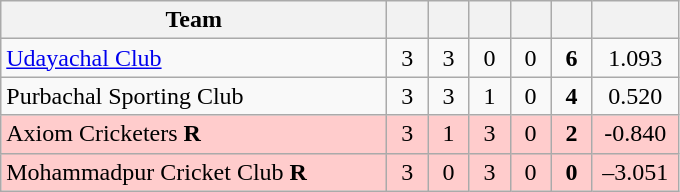<table class="wikitable" style="text-align:center">
<tr>
<th style="width:250px">Team</th>
<th width="20"></th>
<th width="20"></th>
<th width="20"></th>
<th width="20"></th>
<th width="20"></th>
<th width="50"></th>
</tr>
<tr>
<td style="text-align:left;"><a href='#'>Udayachal Club</a></td>
<td>3</td>
<td>3</td>
<td>0</td>
<td>0</td>
<td><strong>6</strong></td>
<td>1.093</td>
</tr>
<tr>
<td style="text-align:left;">Purbachal Sporting Club</td>
<td>3</td>
<td>3</td>
<td>1</td>
<td>0</td>
<td><strong>4</strong></td>
<td>0.520</td>
</tr>
<tr style="background:#ffcccc">
<td style="text-align:left;">Axiom Cricketers <strong>R</strong></td>
<td>3</td>
<td>1</td>
<td>3</td>
<td>0</td>
<td><strong>2</strong></td>
<td>-0.840</td>
</tr>
<tr style="background:#ffcccc">
<td style="text-align:left;">Mohammadpur Cricket Club <strong>R</strong></td>
<td>3</td>
<td>0</td>
<td>3</td>
<td>0</td>
<td><strong>0</strong></td>
<td>–3.051</td>
</tr>
</table>
